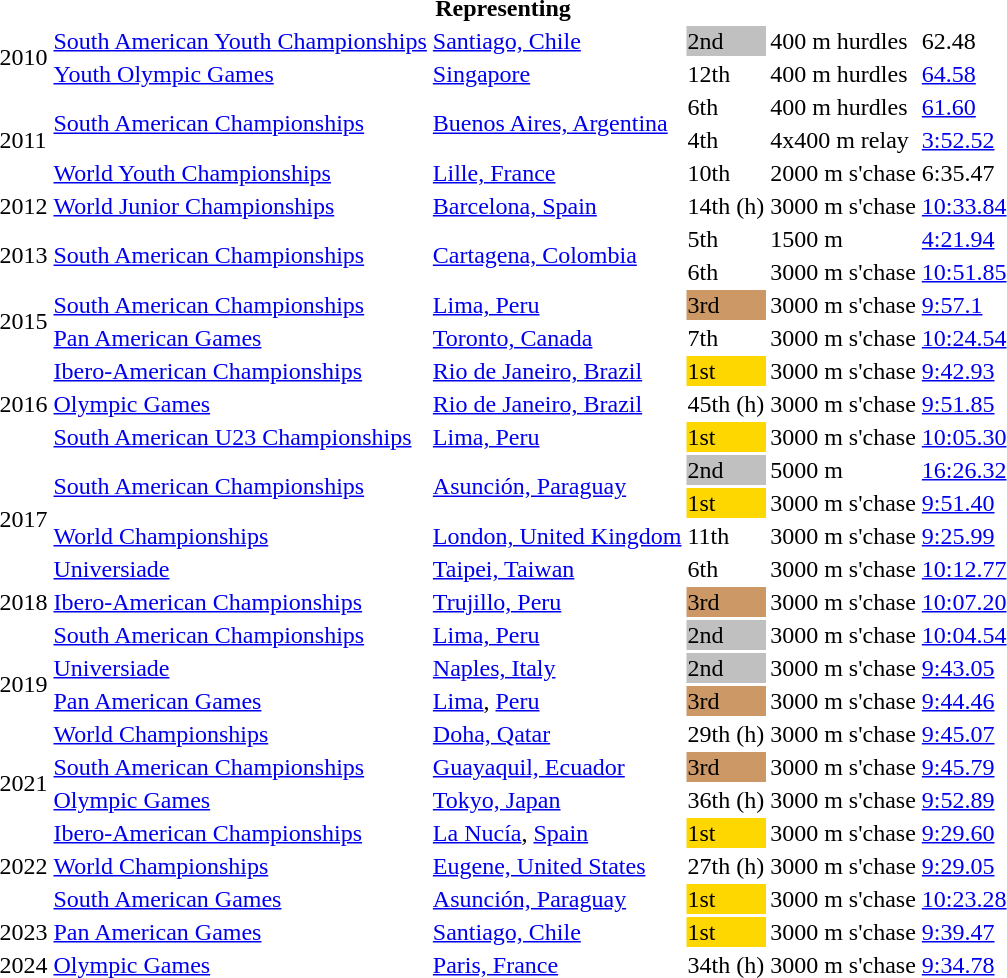<table>
<tr>
<th colspan="6">Representing </th>
</tr>
<tr>
<td rowspan=2>2010</td>
<td><a href='#'>South American Youth Championships</a></td>
<td><a href='#'>Santiago, Chile</a></td>
<td bgcolor=silver>2nd</td>
<td>400 m hurdles</td>
<td>62.48</td>
</tr>
<tr>
<td><a href='#'>Youth Olympic Games</a></td>
<td><a href='#'>Singapore</a></td>
<td>12th</td>
<td>400 m hurdles</td>
<td><a href='#'>64.58</a></td>
</tr>
<tr>
<td rowspan=3>2011</td>
<td rowspan=2><a href='#'>South American Championships</a></td>
<td rowspan=2><a href='#'>Buenos Aires, Argentina</a></td>
<td>6th</td>
<td>400 m hurdles</td>
<td><a href='#'>61.60</a></td>
</tr>
<tr>
<td>4th</td>
<td>4x400 m relay</td>
<td><a href='#'>3:52.52</a></td>
</tr>
<tr>
<td><a href='#'>World Youth Championships</a></td>
<td><a href='#'>Lille, France</a></td>
<td>10th</td>
<td>2000 m s'chase</td>
<td>6:35.47</td>
</tr>
<tr>
<td>2012</td>
<td><a href='#'>World Junior Championships</a></td>
<td><a href='#'>Barcelona, Spain</a></td>
<td>14th (h)</td>
<td>3000 m s'chase</td>
<td><a href='#'>10:33.84</a></td>
</tr>
<tr>
<td rowspan=2>2013</td>
<td rowspan=2><a href='#'>South American Championships</a></td>
<td rowspan=2><a href='#'>Cartagena, Colombia</a></td>
<td>5th</td>
<td>1500 m</td>
<td><a href='#'>4:21.94</a></td>
</tr>
<tr>
<td>6th</td>
<td>3000 m s'chase</td>
<td><a href='#'>10:51.85</a></td>
</tr>
<tr>
<td rowspan=2>2015</td>
<td><a href='#'>South American Championships</a></td>
<td><a href='#'>Lima, Peru</a></td>
<td bgcolor=cc9966>3rd</td>
<td>3000 m s'chase</td>
<td><a href='#'>9:57.1</a></td>
</tr>
<tr>
<td><a href='#'>Pan American Games</a></td>
<td><a href='#'>Toronto, Canada</a></td>
<td>7th</td>
<td>3000 m s'chase</td>
<td><a href='#'>10:24.54</a></td>
</tr>
<tr>
<td rowspan=3>2016</td>
<td><a href='#'>Ibero-American Championships</a></td>
<td><a href='#'>Rio de Janeiro, Brazil</a></td>
<td bgcolor=gold>1st</td>
<td>3000 m s'chase</td>
<td><a href='#'>9:42.93</a></td>
</tr>
<tr>
<td><a href='#'>Olympic Games</a></td>
<td><a href='#'>Rio de Janeiro, Brazil</a></td>
<td>45th (h)</td>
<td>3000 m s'chase</td>
<td><a href='#'>9:51.85</a></td>
</tr>
<tr>
<td><a href='#'>South American U23 Championships</a></td>
<td><a href='#'>Lima, Peru</a></td>
<td bgcolor=gold>1st</td>
<td>3000 m s'chase</td>
<td><a href='#'>10:05.30</a></td>
</tr>
<tr>
<td rowspan=4>2017</td>
<td rowspan=2><a href='#'>South American Championships</a></td>
<td rowspan=2><a href='#'>Asunción, Paraguay</a></td>
<td bgcolor=silver>2nd</td>
<td>5000 m</td>
<td><a href='#'>16:26.32</a></td>
</tr>
<tr>
<td bgcolor=gold>1st</td>
<td>3000 m s'chase</td>
<td><a href='#'>9:51.40</a></td>
</tr>
<tr>
<td><a href='#'>World Championships</a></td>
<td><a href='#'>London, United Kingdom</a></td>
<td>11th</td>
<td>3000 m s'chase</td>
<td><a href='#'>9:25.99</a></td>
</tr>
<tr>
<td><a href='#'>Universiade</a></td>
<td><a href='#'>Taipei, Taiwan</a></td>
<td>6th</td>
<td>3000 m s'chase</td>
<td><a href='#'>10:12.77</a></td>
</tr>
<tr>
<td>2018</td>
<td><a href='#'>Ibero-American Championships</a></td>
<td><a href='#'>Trujillo, Peru</a></td>
<td bgcolor=cc9966>3rd</td>
<td>3000 m s'chase</td>
<td><a href='#'>10:07.20</a></td>
</tr>
<tr>
<td rowspan=4>2019</td>
<td><a href='#'>South American Championships</a></td>
<td><a href='#'>Lima, Peru</a></td>
<td bgcolor=silver>2nd</td>
<td>3000 m s'chase</td>
<td><a href='#'>10:04.54</a></td>
</tr>
<tr>
<td><a href='#'>Universiade</a></td>
<td><a href='#'>Naples, Italy</a></td>
<td bgcolor=silver>2nd</td>
<td>3000 m s'chase</td>
<td><a href='#'>9:43.05</a></td>
</tr>
<tr>
<td><a href='#'>Pan American Games</a></td>
<td><a href='#'>Lima</a>, <a href='#'>Peru</a></td>
<td bgcolor=cc9966>3rd</td>
<td>3000 m s'chase</td>
<td><a href='#'>9:44.46</a></td>
</tr>
<tr>
<td><a href='#'>World Championships</a></td>
<td><a href='#'>Doha, Qatar</a></td>
<td>29th (h)</td>
<td>3000 m s'chase</td>
<td><a href='#'>9:45.07</a></td>
</tr>
<tr>
<td rowspan=2>2021</td>
<td><a href='#'>South American Championships</a></td>
<td><a href='#'>Guayaquil, Ecuador</a></td>
<td bgcolor=cc9966>3rd</td>
<td>3000 m s'chase</td>
<td><a href='#'>9:45.79</a></td>
</tr>
<tr>
<td><a href='#'>Olympic Games</a></td>
<td><a href='#'>Tokyo, Japan</a></td>
<td>36th (h)</td>
<td>3000 m s'chase</td>
<td><a href='#'>9:52.89</a></td>
</tr>
<tr>
<td rowspan=3>2022</td>
<td><a href='#'>Ibero-American Championships</a></td>
<td><a href='#'>La Nucía</a>, <a href='#'>Spain</a></td>
<td bgcolor=gold>1st</td>
<td>3000 m s'chase</td>
<td><a href='#'>9:29.60</a></td>
</tr>
<tr>
<td><a href='#'>World Championships</a></td>
<td><a href='#'>Eugene, United States</a></td>
<td>27th (h)</td>
<td>3000 m s'chase</td>
<td><a href='#'>9:29.05</a></td>
</tr>
<tr>
<td><a href='#'>South American Games</a></td>
<td><a href='#'>Asunción, Paraguay</a></td>
<td bgcolor=gold>1st</td>
<td>3000 m s'chase</td>
<td><a href='#'>10:23.28</a></td>
</tr>
<tr>
<td>2023</td>
<td><a href='#'>Pan American Games</a></td>
<td><a href='#'>Santiago, Chile</a></td>
<td bgcolor=gold>1st</td>
<td>3000 m s'chase</td>
<td><a href='#'>9:39.47</a></td>
</tr>
<tr>
<td>2024</td>
<td><a href='#'>Olympic Games</a></td>
<td><a href='#'>Paris, France</a></td>
<td>34th (h)</td>
<td>3000 m s'chase</td>
<td><a href='#'>9:34.78</a></td>
</tr>
</table>
